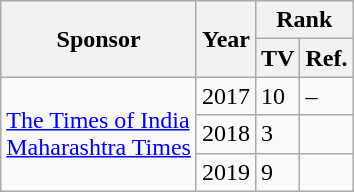<table class="wikitable">
<tr>
<th rowspan="2">Sponsor</th>
<th rowspan="2">Year</th>
<th colspan="2">Rank</th>
</tr>
<tr>
<th>TV</th>
<th>Ref.</th>
</tr>
<tr>
<td rowspan="4"><a href='#'>The Times of India</a><br><a href='#'>Maharashtra Times</a></td>
<td>2017</td>
<td>10</td>
<td>–</td>
</tr>
<tr>
<td>2018</td>
<td>3</td>
<td></td>
</tr>
<tr>
<td>2019</td>
<td>9</td>
<td></td>
</tr>
</table>
